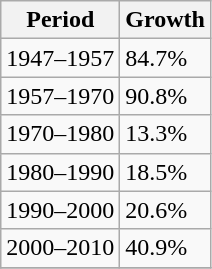<table class="wikitable">
<tr>
<th>Period</th>
<th>Growth</th>
</tr>
<tr>
<td>1947–1957</td>
<td>84.7%</td>
</tr>
<tr>
<td>1957–1970</td>
<td>90.8%</td>
</tr>
<tr>
<td>1970–1980</td>
<td>13.3%</td>
</tr>
<tr>
<td>1980–1990</td>
<td>18.5%</td>
</tr>
<tr>
<td>1990–2000</td>
<td>20.6%</td>
</tr>
<tr>
<td>2000–2010</td>
<td>40.9%</td>
</tr>
<tr>
</tr>
</table>
